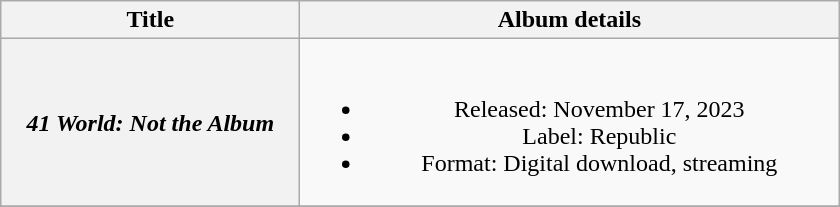<table class="wikitable plainrowheaders" style="text-align:center;" border="1">
<tr>
<th scope="col" style="width:12em;">Title</th>
<th scope="col" style="width:22em;">Album details</th>
</tr>
<tr>
<th scope="row"><em>41 World: Not the Album</em></th>
<td><br><ul><li>Released: November 17, 2023</li><li>Label: Republic</li><li>Format: Digital download, streaming</li></ul></td>
</tr>
<tr>
</tr>
</table>
